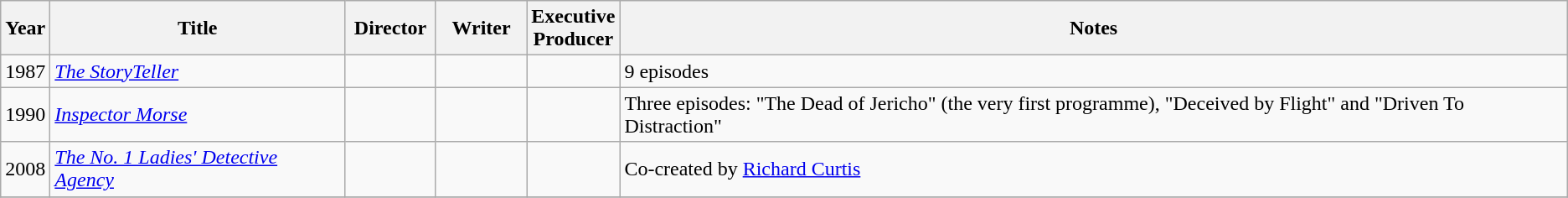<table class="wikitable">
<tr>
<th>Year</th>
<th>Title</th>
<th width="65">Director</th>
<th width="65">Writer</th>
<th width="65">Executive<br>Producer</th>
<th>Notes</th>
</tr>
<tr>
<td>1987</td>
<td><em><a href='#'>The StoryTeller</a></em></td>
<td></td>
<td></td>
<td></td>
<td>9 episodes</td>
</tr>
<tr>
<td>1990</td>
<td><em><a href='#'>Inspector Morse</a></em></td>
<td></td>
<td></td>
<td></td>
<td>Three episodes: "The Dead of Jericho" (the very first programme), "Deceived by Flight" and "Driven To Distraction"</td>
</tr>
<tr>
<td>2008</td>
<td><em><a href='#'>The No. 1 Ladies' Detective Agency</a></em></td>
<td></td>
<td></td>
<td></td>
<td>Co-created by <a href='#'>Richard Curtis</a></td>
</tr>
<tr>
</tr>
</table>
